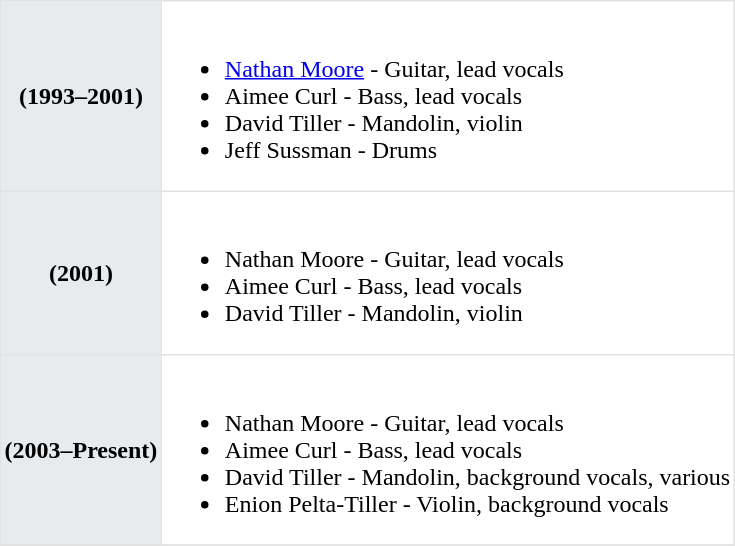<table class="toccolours"  border=1 cellpadding=2 cellspacing=0 style="float: width: 265px; margin: 0 0 1em 1em; border-collapse: collapse; border: 1px solid #E2E2E2;">
<tr>
<th bgcolor="#E7EBEE">(1993–2001)</th>
<td><br><ul><li><a href='#'>Nathan Moore</a> - Guitar, lead vocals</li><li>Aimee Curl - Bass, lead vocals</li><li>David Tiller - Mandolin, violin</li><li>Jeff Sussman - Drums</li></ul></td>
</tr>
<tr>
<th bgcolor="#E7EBEE">(2001)</th>
<td><br><ul><li>Nathan Moore - Guitar, lead vocals</li><li>Aimee Curl - Bass, lead vocals</li><li>David Tiller - Mandolin, violin</li></ul></td>
</tr>
<tr>
<th bgcolor="#E7EBEE">(2003–Present)</th>
<td><br><ul><li>Nathan Moore - Guitar, lead vocals</li><li>Aimee Curl - Bass, lead vocals</li><li>David Tiller - Mandolin, background vocals, various</li><li>Enion Pelta-Tiller - Violin, background vocals</li></ul></td>
</tr>
<tr>
</tr>
</table>
